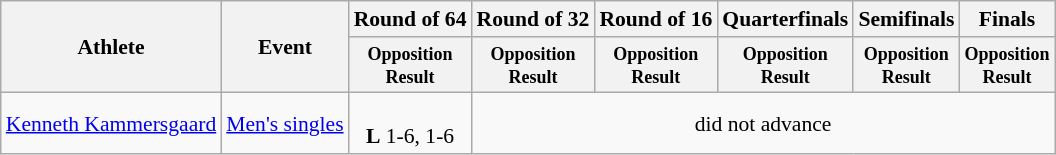<table class=wikitable style="font-size:90%">
<tr>
<th rowspan="2">Athlete</th>
<th rowspan="2">Event</th>
<th>Round of 64</th>
<th>Round of 32</th>
<th>Round of 16</th>
<th>Quarterfinals</th>
<th>Semifinals</th>
<th>Finals</th>
</tr>
<tr>
<th style="line-height:1em"><small>Opposition<br>Result</small></th>
<th style="line-height:1em"><small>Opposition<br>Result</small></th>
<th style="line-height:1em"><small>Opposition<br>Result</small></th>
<th style="line-height:1em"><small>Opposition<br>Result</small></th>
<th style="line-height:1em"><small>Opposition<br>Result</small></th>
<th style="line-height:1em"><small>Opposition<br>Result</small></th>
</tr>
<tr>
<td><a href='#'>Kenneth Kammersgaard</a></td>
<td><a href='#'>Men's singles</a></td>
<td style="text-align:center;"><br><strong>L</strong> 1-6, 1-6</td>
<td style="text-align:center;" colspan="5">did not advance</td>
</tr>
</table>
